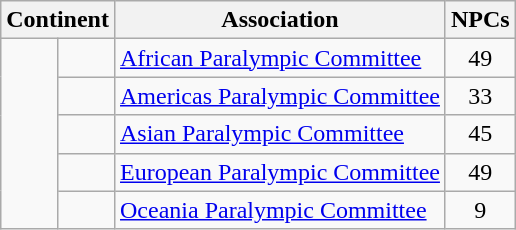<table class="wikitable">
<tr>
<th colspan=2>Continent</th>
<th>Association</th>
<th>NPCs</th>
</tr>
<tr>
<td rowspan=5></td>
<td></td>
<td><a href='#'>African Paralympic Committee</a></td>
<td align=center>49</td>
</tr>
<tr>
<td></td>
<td><a href='#'>Americas Paralympic Committee</a></td>
<td align=center>33</td>
</tr>
<tr>
<td></td>
<td><a href='#'>Asian Paralympic Committee</a></td>
<td align=center>45</td>
</tr>
<tr>
<td></td>
<td><a href='#'>European Paralympic Committee</a></td>
<td align=center>49</td>
</tr>
<tr>
<td></td>
<td><a href='#'>Oceania Paralympic Committee</a></td>
<td align=center>9</td>
</tr>
</table>
